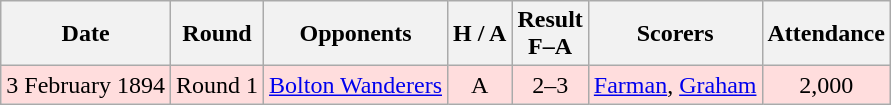<table class="wikitable" style="text-align:center">
<tr>
<th>Date</th>
<th>Round</th>
<th>Opponents</th>
<th>H / A</th>
<th>Result<br>F–A</th>
<th>Scorers</th>
<th>Attendance</th>
</tr>
<tr bgcolor="#ffdddd">
<td>3 February 1894</td>
<td>Round 1</td>
<td><a href='#'>Bolton Wanderers</a></td>
<td>A</td>
<td>2–3</td>
<td><a href='#'>Farman</a>, <a href='#'>Graham</a></td>
<td>2,000</td>
</tr>
</table>
